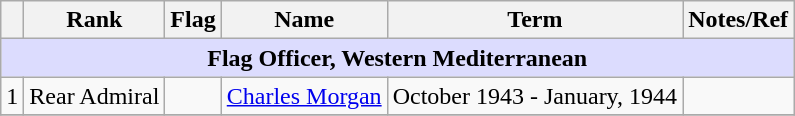<table class="wikitable">
<tr>
<th></th>
<th>Rank</th>
<th>Flag</th>
<th>Name</th>
<th>Term</th>
<th>Notes/Ref</th>
</tr>
<tr>
<td colspan="6" align="center" style="background:#dcdcfe;"><strong>Flag Officer, Western Mediterranean</strong> </td>
</tr>
<tr>
<td>1</td>
<td>Rear Admiral</td>
<td></td>
<td><a href='#'>Charles Morgan</a></td>
<td>October 1943 - January, 1944</td>
<td></td>
</tr>
<tr>
</tr>
</table>
